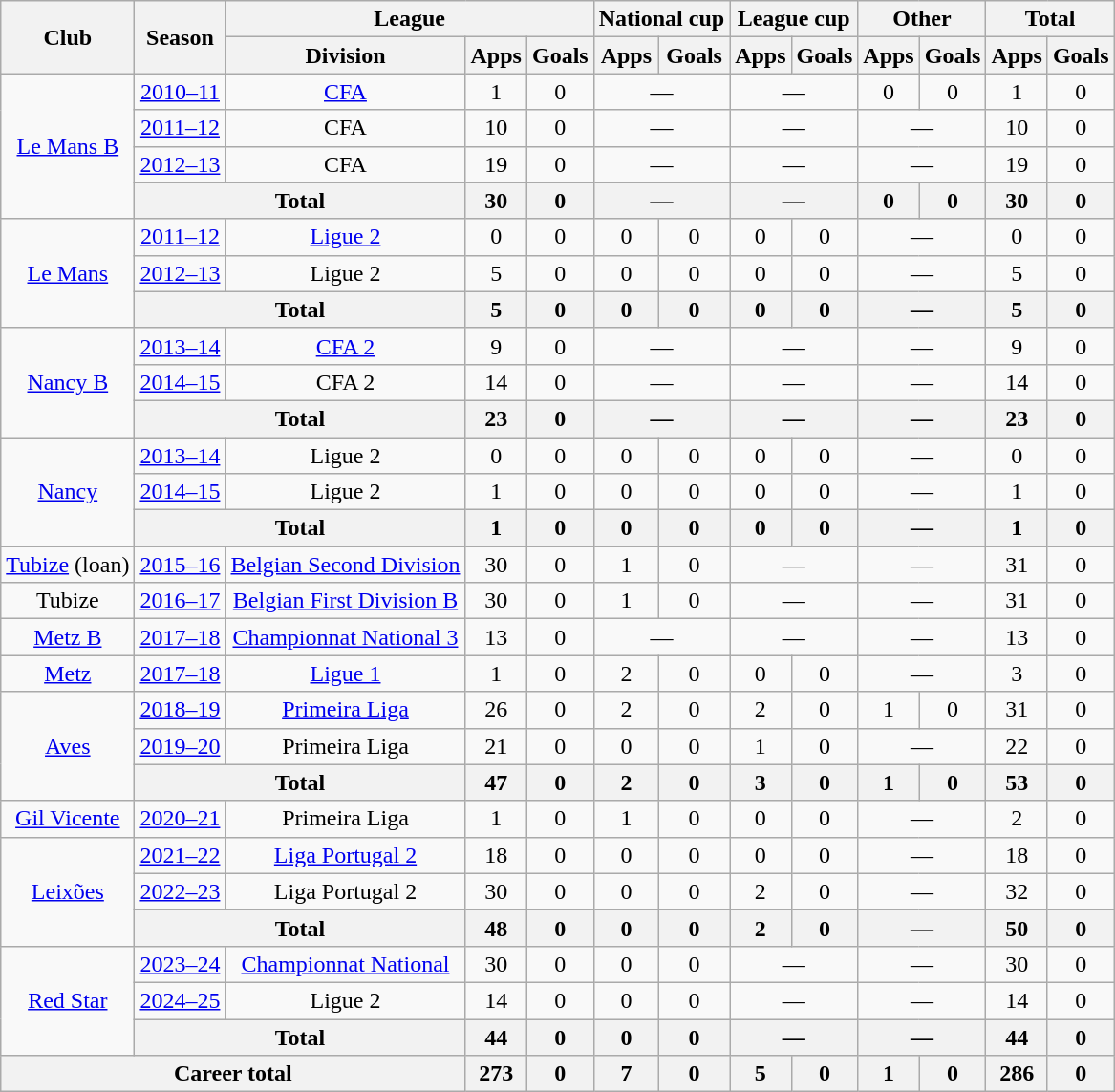<table class="wikitable" style="text-align:center">
<tr>
<th rowspan="2">Club</th>
<th rowspan="2">Season</th>
<th colspan="3">League</th>
<th colspan="2">National cup</th>
<th colspan="2">League cup</th>
<th colspan="2">Other</th>
<th colspan="2">Total</th>
</tr>
<tr>
<th>Division</th>
<th>Apps</th>
<th>Goals</th>
<th>Apps</th>
<th>Goals</th>
<th>Apps</th>
<th>Goals</th>
<th>Apps</th>
<th>Goals</th>
<th>Apps</th>
<th>Goals</th>
</tr>
<tr>
<td rowspan="4"><a href='#'>Le Mans B</a></td>
<td><a href='#'>2010–11</a></td>
<td><a href='#'>CFA</a></td>
<td>1</td>
<td>0</td>
<td colspan="2">—</td>
<td colspan="2">—</td>
<td>0</td>
<td>0</td>
<td>1</td>
<td>0</td>
</tr>
<tr>
<td><a href='#'>2011–12</a></td>
<td>CFA</td>
<td>10</td>
<td>0</td>
<td colspan="2">—</td>
<td colspan="2">—</td>
<td colspan="2">—</td>
<td>10</td>
<td>0</td>
</tr>
<tr>
<td><a href='#'>2012–13</a></td>
<td>CFA</td>
<td>19</td>
<td>0</td>
<td colspan="2">—</td>
<td colspan="2">—</td>
<td colspan="2">—</td>
<td>19</td>
<td>0</td>
</tr>
<tr>
<th colspan="2">Total</th>
<th>30</th>
<th>0</th>
<th colspan="2">—</th>
<th colspan="2">—</th>
<th>0</th>
<th>0</th>
<th>30</th>
<th>0</th>
</tr>
<tr>
<td rowspan="3"><a href='#'>Le Mans</a></td>
<td><a href='#'>2011–12</a></td>
<td><a href='#'>Ligue 2</a></td>
<td>0</td>
<td>0</td>
<td>0</td>
<td>0</td>
<td>0</td>
<td>0</td>
<td colspan="2">—</td>
<td>0</td>
<td>0</td>
</tr>
<tr>
<td><a href='#'>2012–13</a></td>
<td>Ligue 2</td>
<td>5</td>
<td>0</td>
<td>0</td>
<td>0</td>
<td>0</td>
<td>0</td>
<td colspan="2">—</td>
<td>5</td>
<td>0</td>
</tr>
<tr>
<th colspan="2">Total</th>
<th>5</th>
<th>0</th>
<th>0</th>
<th>0</th>
<th>0</th>
<th>0</th>
<th colspan="2">—</th>
<th>5</th>
<th>0</th>
</tr>
<tr>
<td rowspan="3"><a href='#'>Nancy B</a></td>
<td><a href='#'>2013–14</a></td>
<td><a href='#'>CFA 2</a></td>
<td>9</td>
<td>0</td>
<td colspan="2">—</td>
<td colspan="2">—</td>
<td colspan="2">—</td>
<td>9</td>
<td>0</td>
</tr>
<tr>
<td><a href='#'>2014–15</a></td>
<td>CFA 2</td>
<td>14</td>
<td>0</td>
<td colspan="2">—</td>
<td colspan="2">—</td>
<td colspan="2">—</td>
<td>14</td>
<td>0</td>
</tr>
<tr>
<th colspan="2">Total</th>
<th>23</th>
<th>0</th>
<th colspan="2">—</th>
<th colspan="2">—</th>
<th colspan="2">—</th>
<th>23</th>
<th>0</th>
</tr>
<tr>
<td rowspan="3"><a href='#'>Nancy</a></td>
<td><a href='#'>2013–14</a></td>
<td>Ligue 2</td>
<td>0</td>
<td>0</td>
<td>0</td>
<td>0</td>
<td>0</td>
<td>0</td>
<td colspan="2">—</td>
<td>0</td>
<td>0</td>
</tr>
<tr>
<td><a href='#'>2014–15</a></td>
<td>Ligue 2</td>
<td>1</td>
<td>0</td>
<td>0</td>
<td>0</td>
<td>0</td>
<td>0</td>
<td colspan="2">—</td>
<td>1</td>
<td>0</td>
</tr>
<tr>
<th colspan="2">Total</th>
<th>1</th>
<th>0</th>
<th>0</th>
<th>0</th>
<th>0</th>
<th>0</th>
<th colspan="2">—</th>
<th>1</th>
<th>0</th>
</tr>
<tr>
<td><a href='#'>Tubize</a> (loan)</td>
<td><a href='#'>2015–16</a></td>
<td><a href='#'>Belgian Second Division</a></td>
<td>30</td>
<td>0</td>
<td>1</td>
<td>0</td>
<td colspan="2">—</td>
<td colspan="2">—</td>
<td>31</td>
<td>0</td>
</tr>
<tr>
<td>Tubize</td>
<td><a href='#'>2016–17</a></td>
<td><a href='#'>Belgian First Division B</a></td>
<td>30</td>
<td>0</td>
<td>1</td>
<td>0</td>
<td colspan="2">—</td>
<td colspan="2">—</td>
<td>31</td>
<td>0</td>
</tr>
<tr>
<td><a href='#'>Metz B</a></td>
<td><a href='#'>2017–18</a></td>
<td><a href='#'>Championnat National 3</a></td>
<td>13</td>
<td>0</td>
<td colspan="2">—</td>
<td colspan="2">—</td>
<td colspan="2">—</td>
<td>13</td>
<td>0</td>
</tr>
<tr>
<td><a href='#'>Metz</a></td>
<td><a href='#'>2017–18</a></td>
<td><a href='#'>Ligue 1</a></td>
<td>1</td>
<td>0</td>
<td>2</td>
<td>0</td>
<td>0</td>
<td>0</td>
<td colspan="2">—</td>
<td>3</td>
<td>0</td>
</tr>
<tr>
<td rowspan="3"><a href='#'>Aves</a></td>
<td><a href='#'>2018–19</a></td>
<td><a href='#'>Primeira Liga</a></td>
<td>26</td>
<td>0</td>
<td>2</td>
<td>0</td>
<td>2</td>
<td>0</td>
<td>1</td>
<td>0</td>
<td>31</td>
<td>0</td>
</tr>
<tr>
<td><a href='#'>2019–20</a></td>
<td>Primeira Liga</td>
<td>21</td>
<td>0</td>
<td>0</td>
<td>0</td>
<td>1</td>
<td>0</td>
<td colspan="2">—</td>
<td>22</td>
<td>0</td>
</tr>
<tr>
<th colspan="2">Total</th>
<th>47</th>
<th>0</th>
<th>2</th>
<th>0</th>
<th>3</th>
<th>0</th>
<th>1</th>
<th>0</th>
<th>53</th>
<th>0</th>
</tr>
<tr>
<td><a href='#'>Gil Vicente</a></td>
<td><a href='#'>2020–21</a></td>
<td>Primeira Liga</td>
<td>1</td>
<td>0</td>
<td>1</td>
<td>0</td>
<td>0</td>
<td>0</td>
<td colspan="2">—</td>
<td>2</td>
<td>0</td>
</tr>
<tr>
<td rowspan="3"><a href='#'>Leixões</a></td>
<td><a href='#'>2021–22</a></td>
<td><a href='#'>Liga Portugal 2</a></td>
<td>18</td>
<td>0</td>
<td>0</td>
<td>0</td>
<td>0</td>
<td>0</td>
<td colspan="2">—</td>
<td>18</td>
<td>0</td>
</tr>
<tr>
<td><a href='#'>2022–23</a></td>
<td>Liga Portugal 2</td>
<td>30</td>
<td>0</td>
<td>0</td>
<td>0</td>
<td>2</td>
<td>0</td>
<td colspan="2">—</td>
<td>32</td>
<td>0</td>
</tr>
<tr>
<th colspan="2">Total</th>
<th>48</th>
<th>0</th>
<th>0</th>
<th>0</th>
<th>2</th>
<th>0</th>
<th colspan="2">—</th>
<th>50</th>
<th>0</th>
</tr>
<tr>
<td rowspan="3"><a href='#'>Red Star</a></td>
<td><a href='#'>2023–24</a></td>
<td><a href='#'>Championnat National</a></td>
<td>30</td>
<td>0</td>
<td>0</td>
<td>0</td>
<td colspan="2">—</td>
<td colspan="2">—</td>
<td>30</td>
<td>0</td>
</tr>
<tr>
<td><a href='#'>2024–25</a></td>
<td>Ligue 2</td>
<td>14</td>
<td>0</td>
<td>0</td>
<td>0</td>
<td colspan="2">—</td>
<td colspan="2">—</td>
<td>14</td>
<td>0</td>
</tr>
<tr>
<th colspan="2">Total</th>
<th>44</th>
<th>0</th>
<th>0</th>
<th>0</th>
<th colspan="2">—</th>
<th colspan="2">—</th>
<th>44</th>
<th>0</th>
</tr>
<tr>
<th colspan="3">Career total</th>
<th>273</th>
<th>0</th>
<th>7</th>
<th>0</th>
<th>5</th>
<th>0</th>
<th>1</th>
<th>0</th>
<th>286</th>
<th>0</th>
</tr>
</table>
